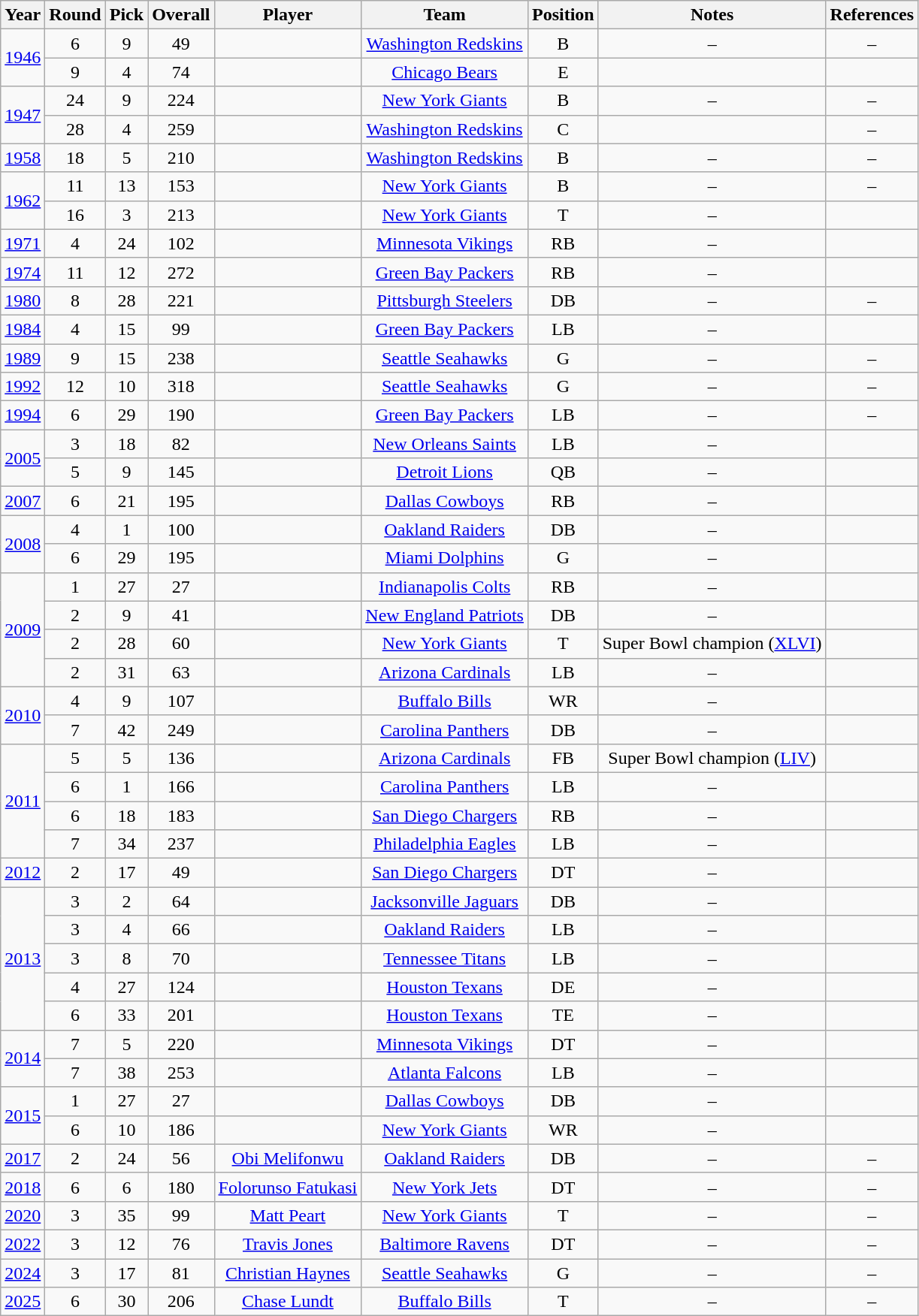<table class="wikitable sortable" style="text-align: center;">
<tr>
<th>Year</th>
<th>Round</th>
<th>Pick</th>
<th>Overall</th>
<th>Player</th>
<th>Team</th>
<th>Position</th>
<th>Notes</th>
<th>References</th>
</tr>
<tr>
<td rowspan="2"><a href='#'>1946</a></td>
<td>6</td>
<td>9</td>
<td>49</td>
<td></td>
<td><a href='#'>Washington Redskins</a></td>
<td>B</td>
<td>–</td>
<td>–</td>
</tr>
<tr>
<td>9</td>
<td>4</td>
<td>74</td>
<td></td>
<td><a href='#'>Chicago Bears</a></td>
<td>E</td>
<td></td>
<td></td>
</tr>
<tr>
<td rowspan="2"><a href='#'>1947</a></td>
<td>24</td>
<td>9</td>
<td>224</td>
<td></td>
<td><a href='#'>New York Giants</a></td>
<td>B</td>
<td>–</td>
<td>–</td>
</tr>
<tr>
<td>28</td>
<td>4</td>
<td>259</td>
<td></td>
<td><a href='#'>Washington Redskins</a></td>
<td>C</td>
<td></td>
<td>–</td>
</tr>
<tr>
<td><a href='#'>1958</a></td>
<td>18</td>
<td>5</td>
<td>210</td>
<td></td>
<td><a href='#'>Washington Redskins</a></td>
<td>B</td>
<td>–</td>
<td>–</td>
</tr>
<tr>
<td rowspan="2"><a href='#'>1962</a></td>
<td>11</td>
<td>13</td>
<td>153</td>
<td></td>
<td><a href='#'>New York Giants</a></td>
<td>B</td>
<td>–</td>
<td>–</td>
</tr>
<tr>
<td>16</td>
<td>3</td>
<td>213</td>
<td></td>
<td><a href='#'>New York Giants</a></td>
<td>T</td>
<td>–</td>
<td></td>
</tr>
<tr>
<td><a href='#'>1971</a></td>
<td>4</td>
<td>24</td>
<td>102</td>
<td></td>
<td><a href='#'>Minnesota Vikings</a></td>
<td>RB</td>
<td>–</td>
<td></td>
</tr>
<tr>
<td><a href='#'>1974</a></td>
<td>11</td>
<td>12</td>
<td>272</td>
<td></td>
<td><a href='#'>Green Bay Packers</a></td>
<td>RB</td>
<td>–</td>
<td></td>
</tr>
<tr>
<td><a href='#'>1980</a></td>
<td>8</td>
<td>28</td>
<td>221</td>
<td></td>
<td><a href='#'>Pittsburgh Steelers</a></td>
<td>DB</td>
<td>–</td>
<td>–</td>
</tr>
<tr>
<td><a href='#'>1984</a></td>
<td>4</td>
<td>15</td>
<td>99</td>
<td></td>
<td><a href='#'>Green Bay Packers</a></td>
<td>LB</td>
<td>–</td>
<td></td>
</tr>
<tr>
<td><a href='#'>1989</a></td>
<td>9</td>
<td>15</td>
<td>238</td>
<td></td>
<td><a href='#'>Seattle Seahawks</a></td>
<td>G</td>
<td>–</td>
<td>–</td>
</tr>
<tr>
<td><a href='#'>1992</a></td>
<td>12</td>
<td>10</td>
<td>318</td>
<td></td>
<td><a href='#'>Seattle Seahawks</a></td>
<td>G</td>
<td>–</td>
<td>–</td>
</tr>
<tr>
<td><a href='#'>1994</a></td>
<td>6</td>
<td>29</td>
<td>190</td>
<td></td>
<td><a href='#'>Green Bay Packers</a></td>
<td>LB</td>
<td>–</td>
<td>–</td>
</tr>
<tr>
<td rowspan="2"><a href='#'>2005</a></td>
<td>3</td>
<td>18</td>
<td>82</td>
<td></td>
<td><a href='#'>New Orleans Saints</a></td>
<td>LB</td>
<td>–</td>
<td></td>
</tr>
<tr>
<td>5</td>
<td>9</td>
<td>145</td>
<td></td>
<td><a href='#'>Detroit Lions</a></td>
<td>QB</td>
<td>–</td>
<td></td>
</tr>
<tr>
<td><a href='#'>2007</a></td>
<td>6</td>
<td>21</td>
<td>195</td>
<td></td>
<td><a href='#'>Dallas Cowboys</a></td>
<td>RB</td>
<td>–</td>
<td></td>
</tr>
<tr>
<td rowspan="2"><a href='#'>2008</a></td>
<td>4</td>
<td>1</td>
<td>100</td>
<td></td>
<td><a href='#'>Oakland Raiders</a></td>
<td>DB</td>
<td>–</td>
<td></td>
</tr>
<tr>
<td>6</td>
<td>29</td>
<td>195</td>
<td></td>
<td><a href='#'>Miami Dolphins</a></td>
<td>G</td>
<td>–</td>
<td></td>
</tr>
<tr>
<td rowspan="4"><a href='#'>2009</a></td>
<td>1</td>
<td>27</td>
<td>27</td>
<td></td>
<td><a href='#'>Indianapolis Colts</a></td>
<td>RB</td>
<td>–</td>
<td></td>
</tr>
<tr>
<td>2</td>
<td>9</td>
<td>41</td>
<td></td>
<td><a href='#'>New England Patriots</a></td>
<td>DB</td>
<td>–</td>
<td></td>
</tr>
<tr>
<td>2</td>
<td>28</td>
<td>60</td>
<td></td>
<td><a href='#'>New York Giants</a></td>
<td>T</td>
<td>Super Bowl champion (<a href='#'>XLVI</a>)</td>
<td></td>
</tr>
<tr>
<td>2</td>
<td>31</td>
<td>63</td>
<td></td>
<td><a href='#'>Arizona Cardinals</a></td>
<td>LB</td>
<td>–</td>
<td></td>
</tr>
<tr>
<td rowspan="2"><a href='#'>2010</a></td>
<td>4</td>
<td>9</td>
<td>107</td>
<td></td>
<td><a href='#'>Buffalo Bills</a></td>
<td>WR</td>
<td>–</td>
<td></td>
</tr>
<tr>
<td>7</td>
<td>42</td>
<td>249</td>
<td></td>
<td><a href='#'>Carolina Panthers</a></td>
<td>DB</td>
<td>–</td>
<td></td>
</tr>
<tr>
<td rowspan="4"><a href='#'>2011</a></td>
<td>5</td>
<td>5</td>
<td>136</td>
<td></td>
<td><a href='#'>Arizona Cardinals</a></td>
<td>FB</td>
<td>Super Bowl champion (<a href='#'>LIV</a>)</td>
<td></td>
</tr>
<tr>
<td>6</td>
<td>1</td>
<td>166</td>
<td></td>
<td><a href='#'>Carolina Panthers</a></td>
<td>LB</td>
<td>–</td>
<td></td>
</tr>
<tr>
<td>6</td>
<td>18</td>
<td>183</td>
<td></td>
<td><a href='#'>San Diego Chargers</a></td>
<td>RB</td>
<td>–</td>
<td></td>
</tr>
<tr>
<td>7</td>
<td>34</td>
<td>237</td>
<td></td>
<td><a href='#'>Philadelphia Eagles</a></td>
<td>LB</td>
<td>–</td>
<td></td>
</tr>
<tr>
<td><a href='#'>2012</a></td>
<td>2</td>
<td>17</td>
<td>49</td>
<td></td>
<td><a href='#'>San Diego Chargers</a></td>
<td>DT</td>
<td>–</td>
<td></td>
</tr>
<tr>
<td rowspan="5"><a href='#'>2013</a></td>
<td>3</td>
<td>2</td>
<td>64</td>
<td></td>
<td><a href='#'>Jacksonville Jaguars</a></td>
<td>DB</td>
<td>–</td>
<td></td>
</tr>
<tr>
<td>3</td>
<td>4</td>
<td>66</td>
<td></td>
<td><a href='#'>Oakland Raiders</a></td>
<td>LB</td>
<td>–</td>
<td></td>
</tr>
<tr>
<td>3</td>
<td>8</td>
<td>70</td>
<td></td>
<td><a href='#'>Tennessee Titans</a></td>
<td>LB</td>
<td>–</td>
<td></td>
</tr>
<tr>
<td>4</td>
<td>27</td>
<td>124</td>
<td></td>
<td><a href='#'>Houston Texans</a></td>
<td>DE</td>
<td>–</td>
<td></td>
</tr>
<tr>
<td>6</td>
<td>33</td>
<td>201</td>
<td></td>
<td><a href='#'>Houston Texans</a></td>
<td>TE</td>
<td>–</td>
<td></td>
</tr>
<tr>
<td rowspan="2"><a href='#'>2014</a></td>
<td>7</td>
<td>5</td>
<td>220</td>
<td></td>
<td><a href='#'>Minnesota Vikings</a></td>
<td>DT</td>
<td>–</td>
<td></td>
</tr>
<tr>
<td>7</td>
<td>38</td>
<td>253</td>
<td></td>
<td><a href='#'>Atlanta Falcons</a></td>
<td>LB</td>
<td>–</td>
<td></td>
</tr>
<tr>
<td rowspan="2"><a href='#'>2015</a></td>
<td>1</td>
<td>27</td>
<td>27</td>
<td></td>
<td><a href='#'>Dallas Cowboys</a></td>
<td>DB</td>
<td>–</td>
<td></td>
</tr>
<tr>
<td>6</td>
<td>10</td>
<td>186</td>
<td></td>
<td><a href='#'>New York Giants</a></td>
<td>WR</td>
<td>–</td>
<td></td>
</tr>
<tr>
<td><a href='#'>2017</a></td>
<td>2</td>
<td>24</td>
<td>56</td>
<td><a href='#'>Obi Melifonwu</a></td>
<td><a href='#'>Oakland Raiders</a></td>
<td>DB</td>
<td>–</td>
<td>–</td>
</tr>
<tr>
<td><a href='#'>2018</a></td>
<td>6</td>
<td>6</td>
<td>180</td>
<td><a href='#'>Folorunso Fatukasi</a></td>
<td><a href='#'>New York Jets</a></td>
<td>DT</td>
<td>–</td>
<td>–</td>
</tr>
<tr>
<td><a href='#'>2020</a></td>
<td>3</td>
<td>35</td>
<td>99</td>
<td><a href='#'>Matt Peart</a></td>
<td><a href='#'>New York Giants</a></td>
<td>T</td>
<td>–</td>
<td>–</td>
</tr>
<tr>
<td><a href='#'>2022</a></td>
<td>3</td>
<td>12</td>
<td>76</td>
<td><a href='#'>Travis Jones</a></td>
<td><a href='#'>Baltimore Ravens</a></td>
<td>DT</td>
<td>–</td>
<td>–</td>
</tr>
<tr>
<td><a href='#'>2024</a></td>
<td>3</td>
<td>17</td>
<td>81</td>
<td><a href='#'>Christian Haynes</a></td>
<td><a href='#'>Seattle Seahawks</a></td>
<td>G</td>
<td>–</td>
<td>–</td>
</tr>
<tr>
<td><a href='#'>2025</a></td>
<td>6</td>
<td>30</td>
<td>206</td>
<td><a href='#'>Chase Lundt</a></td>
<td><a href='#'>Buffalo Bills</a></td>
<td>T</td>
<td>–</td>
<td>–</td>
</tr>
</table>
